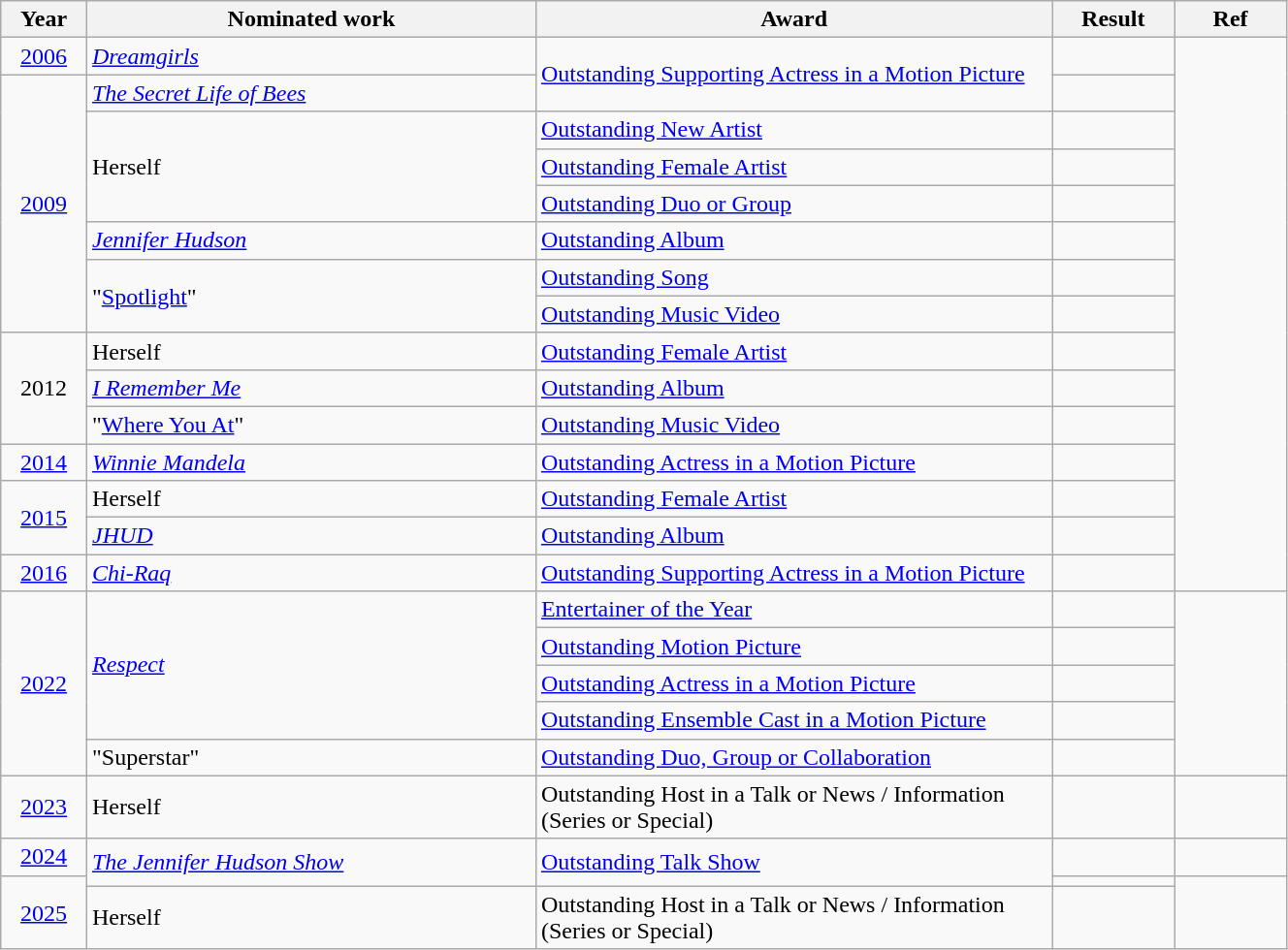<table class="wikitable" style="width:70%;">
<tr>
<th style="width:3%;">Year</th>
<th style="width:20%;">Nominated work</th>
<th style="width:23%;">Award</th>
<th style="width:5%;">Result</th>
<th style="width:5%;">Ref</th>
</tr>
<tr>
<td align="center"><a href='#'>2006</a></td>
<td><em><a href='#'>Dreamgirls</a></em></td>
<td rowspan="2"><a href='#'>Outstanding Supporting Actress in a Motion Picture</a></td>
<td></td>
<td rowspan="15" align="center"></td>
</tr>
<tr>
<td rowspan="7" align="center"><a href='#'>2009</a></td>
<td><em><a href='#'>The Secret Life of Bees</a></em></td>
<td></td>
</tr>
<tr>
<td rowspan="3">Herself</td>
<td><a href='#'>Outstanding New Artist</a></td>
<td></td>
</tr>
<tr>
<td><a href='#'>Outstanding Female Artist</a></td>
<td></td>
</tr>
<tr>
<td><a href='#'>Outstanding Duo or Group</a></td>
<td></td>
</tr>
<tr>
<td><em><a href='#'>Jennifer Hudson</a></em></td>
<td><a href='#'>Outstanding Album</a></td>
<td></td>
</tr>
<tr>
<td rowspan="2">"<a href='#'>Spotlight</a>"</td>
<td><a href='#'>Outstanding Song</a></td>
<td></td>
</tr>
<tr>
<td><a href='#'>Outstanding Music Video</a></td>
<td></td>
</tr>
<tr>
<td rowspan="3" align="center">2012</td>
<td>Herself</td>
<td><a href='#'>Outstanding Female Artist</a></td>
<td></td>
</tr>
<tr>
<td><em><a href='#'>I Remember Me</a></em></td>
<td><a href='#'>Outstanding Album</a></td>
<td></td>
</tr>
<tr>
<td>"<a href='#'>Where You At</a>"</td>
<td><a href='#'>Outstanding Music Video</a></td>
<td></td>
</tr>
<tr>
<td align="center"><a href='#'>2014</a></td>
<td><em><a href='#'>Winnie Mandela</a></em></td>
<td><a href='#'>Outstanding Actress in a Motion Picture</a></td>
<td></td>
</tr>
<tr>
<td rowspan="2" align="center"><a href='#'>2015</a></td>
<td>Herself</td>
<td><a href='#'>Outstanding Female Artist</a></td>
<td></td>
</tr>
<tr>
<td><em><a href='#'>JHUD</a></em></td>
<td><a href='#'>Outstanding Album</a></td>
<td></td>
</tr>
<tr>
<td align="center"><a href='#'>2016</a></td>
<td><em><a href='#'>Chi-Raq</a></em></td>
<td><a href='#'>Outstanding Supporting Actress in a Motion Picture</a></td>
<td></td>
</tr>
<tr>
<td rowspan="5" align="center"><a href='#'>2022</a></td>
<td rowspan="4"><em><a href='#'>Respect</a></em></td>
<td><a href='#'>Entertainer of the Year</a></td>
<td></td>
<td rowspan="5" align="center"></td>
</tr>
<tr>
<td><a href='#'>Outstanding Motion Picture</a></td>
<td></td>
</tr>
<tr>
<td><a href='#'>Outstanding Actress in a Motion Picture</a></td>
<td></td>
</tr>
<tr>
<td><a href='#'>Outstanding Ensemble Cast in a Motion Picture</a></td>
<td></td>
</tr>
<tr>
<td>"Superstar"</td>
<td><a href='#'>Outstanding Duo, Group or Collaboration</a></td>
<td></td>
</tr>
<tr>
<td align="center"><a href='#'>2023</a></td>
<td>Herself</td>
<td>Outstanding Host in a Talk or News / Information (Series or Special)</td>
<td></td>
<td align="center"></td>
</tr>
<tr>
<td align="center"><a href='#'>2024</a></td>
<td rowspan="2"><em><a href='#'>The Jennifer Hudson Show</a></em></td>
<td rowspan="2"><a href='#'>Outstanding Talk Show</a></td>
<td></td>
<td align="center"></td>
</tr>
<tr>
<td rowspan="2" align="center"><a href='#'>2025</a></td>
<td></td>
<td rowspan="2"></td>
</tr>
<tr>
<td>Herself</td>
<td>Outstanding Host in a Talk or News / Information (Series or Special)</td>
<td></td>
</tr>
</table>
